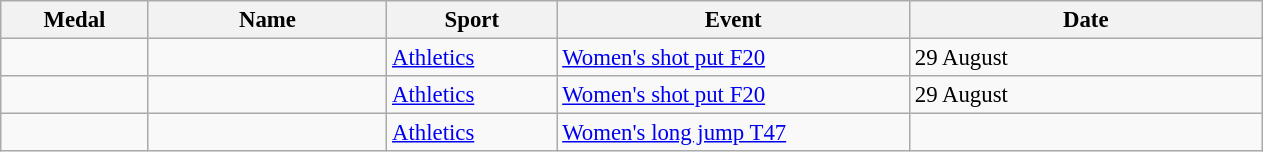<table class="wikitable sortable" style="font-size:95%">
<tr>
<th style="width:6em">Medal</th>
<th style="width:10em">Name</th>
<th style="width:7em">Sport</th>
<th style="width:15em">Event</th>
<th style="width:15em">Date</th>
</tr>
<tr>
<td></td>
<td></td>
<td><a href='#'>Athletics</a></td>
<td><a href='#'>Women's shot put F20</a></td>
<td>29 August</td>
</tr>
<tr>
<td></td>
<td></td>
<td><a href='#'>Athletics</a></td>
<td><a href='#'>Women's shot put F20</a></td>
<td>29 August</td>
</tr>
<tr>
<td></td>
<td></td>
<td><a href='#'>Athletics</a></td>
<td><a href='#'>Women's long jump T47</a></td>
<td></td>
</tr>
</table>
